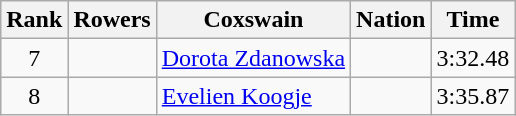<table class="wikitable sortable" style="text-align:center">
<tr>
<th>Rank</th>
<th>Rowers</th>
<th>Coxswain</th>
<th>Nation</th>
<th>Time</th>
</tr>
<tr>
<td>7</td>
<td align=left data-sort-value="Brandysiewicz, Anna"></td>
<td align=left data-sort-value="Zdanowska, Dorota"><a href='#'>Dorota Zdanowska</a></td>
<td align=left></td>
<td>3:32.48</td>
</tr>
<tr>
<td>8</td>
<td align=left data-sort-value="Abma, Karin"></td>
<td align=left data-sort-value="Koogje, Evelien"><a href='#'>Evelien Koogje</a></td>
<td align=left></td>
<td>3:35.87</td>
</tr>
</table>
